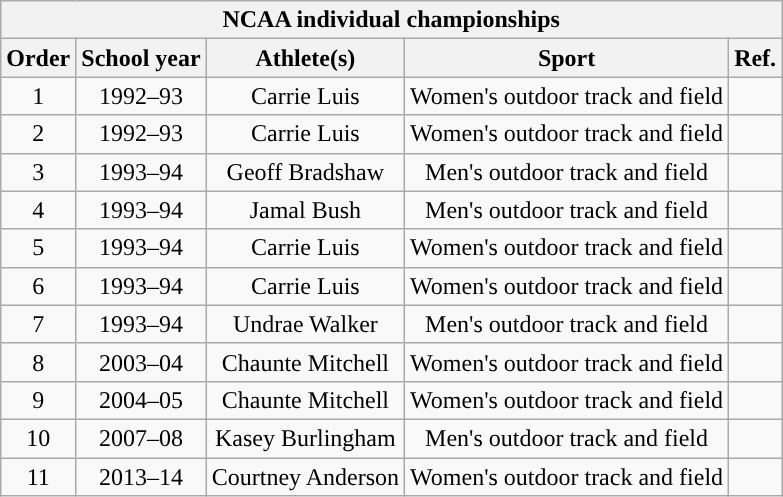<table class="wikitable sortable collapsible" width=" %">
<tr align="center">
<th colspan=5>NCAA individual championships</th>
</tr>
<tr>
<th>Order</th>
<th>School year</th>
<th>Athlete(s)</th>
<th>Sport</th>
<th>Ref.</th>
</tr>
<tr align="center" bgcolor="">
<td>1</td>
<td>1992–93</td>
<td>Carrie Luis</td>
<td>Women's outdoor track and field</td>
<td></td>
</tr>
<tr align="center" bgcolor="">
<td>2</td>
<td>1992–93</td>
<td>Carrie Luis</td>
<td>Women's outdoor track and field</td>
<td></td>
</tr>
<tr align="center" bgcolor="">
<td>3</td>
<td>1993–94</td>
<td>Geoff Bradshaw</td>
<td>Men's outdoor track and field</td>
<td></td>
</tr>
<tr align="center" bgcolor="">
<td>4</td>
<td>1993–94</td>
<td>Jamal Bush</td>
<td>Men's outdoor track and field</td>
<td></td>
</tr>
<tr align="center" bgcolor="">
<td>5</td>
<td>1993–94</td>
<td>Carrie Luis</td>
<td>Women's outdoor track and field</td>
<td></td>
</tr>
<tr align="center" bgcolor="">
<td>6</td>
<td>1993–94</td>
<td>Carrie Luis</td>
<td>Women's outdoor track and field</td>
<td></td>
</tr>
<tr align="center" bgcolor="">
<td>7</td>
<td>1993–94</td>
<td>Undrae Walker</td>
<td>Men's outdoor track and field</td>
<td></td>
</tr>
<tr align="center" bgcolor="">
<td>8</td>
<td>2003–04</td>
<td>Chaunte Mitchell</td>
<td>Women's outdoor track and field</td>
<td></td>
</tr>
<tr align="center" bgcolor="">
<td>9</td>
<td>2004–05</td>
<td>Chaunte Mitchell</td>
<td>Women's outdoor track and field</td>
<td></td>
</tr>
<tr align="center" bgcolor="">
<td>10</td>
<td>2007–08</td>
<td>Kasey Burlingham</td>
<td>Men's outdoor track and field</td>
<td></td>
</tr>
<tr align="center" bgcolor="">
<td>11</td>
<td>2013–14</td>
<td>Courtney Anderson</td>
<td>Women's outdoor track and field</td>
<td></td>
</tr>
</table>
